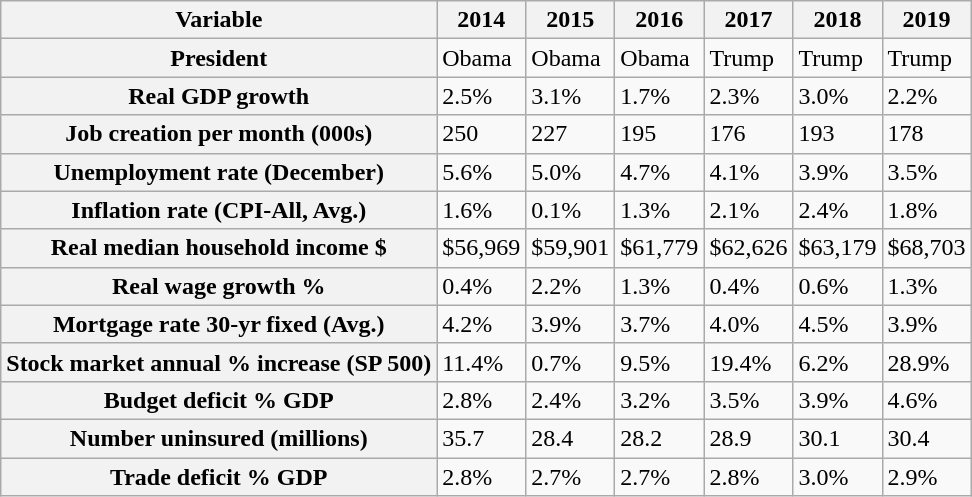<table class="wikitable">
<tr>
<th>Variable</th>
<th>2014</th>
<th>2015</th>
<th>2016</th>
<th>2017</th>
<th>2018</th>
<th>2019</th>
</tr>
<tr>
<th>President</th>
<td>Obama</td>
<td>Obama</td>
<td>Obama</td>
<td>Trump</td>
<td>Trump</td>
<td>Trump</td>
</tr>
<tr>
<th>Real GDP growth</th>
<td>2.5%</td>
<td>3.1%</td>
<td>1.7%</td>
<td>2.3%</td>
<td>3.0%</td>
<td>2.2%</td>
</tr>
<tr>
<th>Job creation per month (000s)</th>
<td>250</td>
<td>227</td>
<td>195</td>
<td>176</td>
<td>193</td>
<td>178</td>
</tr>
<tr>
<th>Unemployment rate (December)</th>
<td>5.6%</td>
<td>5.0%</td>
<td>4.7%</td>
<td>4.1%</td>
<td>3.9%</td>
<td>3.5%</td>
</tr>
<tr>
<th>Inflation rate (CPI-All, Avg.)</th>
<td>1.6%</td>
<td>0.1%</td>
<td>1.3%</td>
<td>2.1%</td>
<td>2.4%</td>
<td>1.8%</td>
</tr>
<tr>
<th>Real median household income $</th>
<td>$56,969</td>
<td>$59,901</td>
<td>$61,779</td>
<td>$62,626</td>
<td>$63,179</td>
<td>$68,703</td>
</tr>
<tr>
<th>Real wage growth %</th>
<td>0.4%</td>
<td>2.2%</td>
<td>1.3%</td>
<td>0.4%</td>
<td>0.6%</td>
<td>1.3%</td>
</tr>
<tr>
<th>Mortgage rate 30-yr fixed (Avg.)</th>
<td>4.2%</td>
<td>3.9%</td>
<td>3.7%</td>
<td>4.0%</td>
<td>4.5%</td>
<td>3.9%</td>
</tr>
<tr>
<th>Stock market annual % increase (SP 500)</th>
<td>11.4%</td>
<td>0.7%</td>
<td>9.5%</td>
<td>19.4%</td>
<td>6.2%</td>
<td>28.9%</td>
</tr>
<tr>
<th>Budget deficit % GDP</th>
<td>2.8%</td>
<td>2.4%</td>
<td>3.2%</td>
<td>3.5%</td>
<td>3.9%</td>
<td>4.6%</td>
</tr>
<tr>
<th>Number uninsured (millions)</th>
<td>35.7</td>
<td>28.4</td>
<td>28.2</td>
<td>28.9</td>
<td>30.1</td>
<td>30.4</td>
</tr>
<tr>
<th>Trade deficit % GDP</th>
<td>2.8%</td>
<td>2.7%</td>
<td>2.7%</td>
<td>2.8%</td>
<td>3.0%</td>
<td>2.9%</td>
</tr>
</table>
